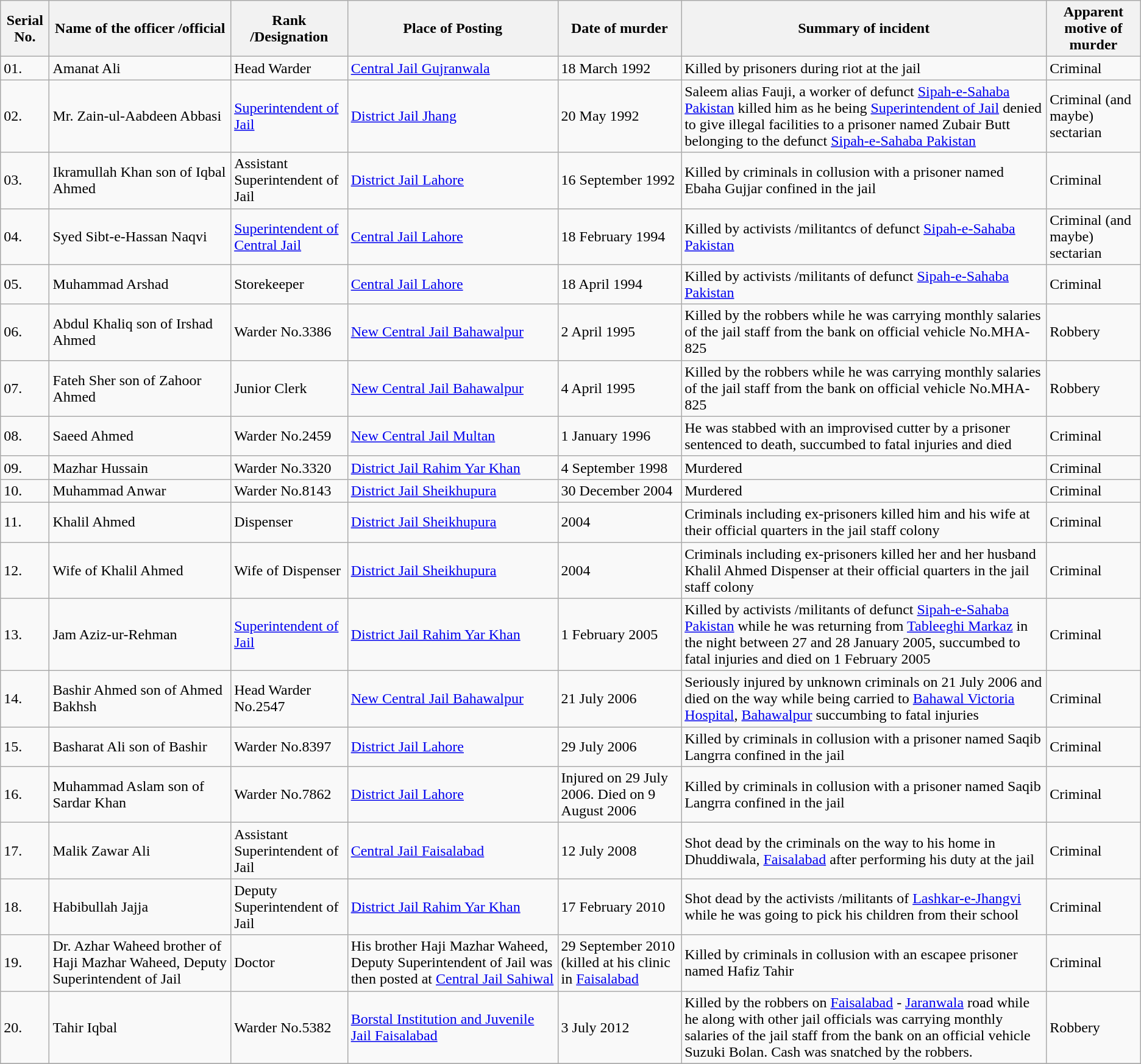<table class="wikitable">
<tr>
<th>Serial No.</th>
<th>Name of the officer /official</th>
<th>Rank /Designation</th>
<th>Place of Posting</th>
<th>Date of murder</th>
<th>Summary of incident</th>
<th>Apparent motive of murder</th>
</tr>
<tr>
<td>01.</td>
<td>Amanat Ali</td>
<td>Head Warder</td>
<td><a href='#'>Central Jail Gujranwala</a></td>
<td>18 March 1992</td>
<td>Killed by prisoners during riot at the jail</td>
<td>Criminal</td>
</tr>
<tr>
<td>02.</td>
<td>Mr. Zain-ul-Aabdeen Abbasi</td>
<td><a href='#'>Superintendent of Jail</a></td>
<td><a href='#'>District Jail Jhang</a></td>
<td>20 May 1992</td>
<td>Saleem alias Fauji, a worker of defunct <a href='#'>Sipah-e-Sahaba Pakistan</a> killed him as he being <a href='#'>Superintendent of Jail</a> denied to give illegal facilities to a prisoner named Zubair Butt belonging to the defunct <a href='#'>Sipah-e-Sahaba Pakistan</a></td>
<td>Criminal (and maybe) sectarian</td>
</tr>
<tr>
<td>03.</td>
<td>Ikramullah Khan son of Iqbal Ahmed</td>
<td>Assistant Superintendent of Jail</td>
<td><a href='#'>District Jail Lahore</a></td>
<td>16 September 1992</td>
<td>Killed by criminals in collusion with a prisoner named Ebaha Gujjar confined in the jail</td>
<td>Criminal</td>
</tr>
<tr>
<td>04.</td>
<td>Syed Sibt-e-Hassan Naqvi</td>
<td><a href='#'>Superintendent of Central Jail</a></td>
<td><a href='#'>Central Jail Lahore</a></td>
<td>18 February 1994</td>
<td>Killed by activists /militantcs of defunct <a href='#'>Sipah-e-Sahaba Pakistan</a></td>
<td>Criminal (and maybe) sectarian</td>
</tr>
<tr>
<td>05.</td>
<td>Muhammad Arshad</td>
<td>Storekeeper</td>
<td><a href='#'>Central Jail Lahore</a></td>
<td>18 April 1994</td>
<td>Killed by activists /militants of defunct <a href='#'>Sipah-e-Sahaba Pakistan</a></td>
<td>Criminal</td>
</tr>
<tr>
<td>06.</td>
<td>Abdul Khaliq son of Irshad Ahmed</td>
<td>Warder No.3386</td>
<td><a href='#'>New Central Jail Bahawalpur</a></td>
<td>2 April 1995</td>
<td>Killed by the robbers while he was carrying monthly salaries of the jail staff from the bank on official vehicle No.MHA-825</td>
<td>Robbery</td>
</tr>
<tr>
<td>07.</td>
<td>Fateh Sher son of Zahoor Ahmed</td>
<td>Junior Clerk</td>
<td><a href='#'>New Central Jail Bahawalpur</a></td>
<td>4 April 1995</td>
<td>Killed by the robbers while he was carrying monthly salaries of the jail staff from the bank on official vehicle No.MHA-825</td>
<td>Robbery</td>
</tr>
<tr>
<td>08.</td>
<td>Saeed Ahmed</td>
<td>Warder No.2459</td>
<td><a href='#'>New Central Jail Multan</a></td>
<td>1 January 1996</td>
<td>He was stabbed with an improvised cutter by a prisoner sentenced to death, succumbed to fatal injuries and died</td>
<td>Criminal</td>
</tr>
<tr>
<td>09.</td>
<td>Mazhar Hussain</td>
<td>Warder No.3320</td>
<td><a href='#'>District Jail Rahim Yar Khan</a></td>
<td>4 September 1998</td>
<td>Murdered</td>
<td>Criminal</td>
</tr>
<tr>
<td>10.</td>
<td>Muhammad Anwar</td>
<td>Warder No.8143</td>
<td><a href='#'>District Jail Sheikhupura</a></td>
<td>30 December 2004</td>
<td>Murdered</td>
<td>Criminal</td>
</tr>
<tr>
<td>11.</td>
<td>Khalil Ahmed</td>
<td>Dispenser</td>
<td><a href='#'>District Jail Sheikhupura</a></td>
<td>2004</td>
<td>Criminals including ex-prisoners killed him and his wife at their official quarters in the jail staff colony</td>
<td>Criminal</td>
</tr>
<tr>
<td>12.</td>
<td>Wife of Khalil Ahmed</td>
<td>Wife of Dispenser</td>
<td><a href='#'>District Jail Sheikhupura</a></td>
<td>2004</td>
<td>Criminals including ex-prisoners killed her and her husband Khalil Ahmed Dispenser at their official quarters in the jail staff colony</td>
<td>Criminal</td>
</tr>
<tr>
<td>13.</td>
<td>Jam Aziz-ur-Rehman</td>
<td><a href='#'>Superintendent of Jail</a></td>
<td><a href='#'>District Jail Rahim Yar Khan</a></td>
<td>1 February 2005</td>
<td>Killed by activists /militants of defunct <a href='#'>Sipah-e-Sahaba Pakistan</a> while he was returning from <a href='#'>Tableeghi Markaz</a> in the night between 27 and 28 January 2005, succumbed to fatal injuries and died on 1 February 2005</td>
<td>Criminal</td>
</tr>
<tr>
<td>14.</td>
<td>Bashir Ahmed son of Ahmed Bakhsh</td>
<td>Head Warder No.2547</td>
<td><a href='#'>New Central Jail Bahawalpur</a></td>
<td>21 July 2006</td>
<td>Seriously injured by unknown criminals on 21 July 2006 and died on the way while being carried to <a href='#'>Bahawal Victoria Hospital</a>, <a href='#'>Bahawalpur</a> succumbing to fatal injuries</td>
<td>Criminal</td>
</tr>
<tr>
<td>15.</td>
<td>Basharat Ali son of Bashir</td>
<td>Warder No.8397</td>
<td><a href='#'>District Jail Lahore</a></td>
<td>29 July 2006</td>
<td>Killed by criminals in collusion with a prisoner named Saqib Langrra confined in the jail</td>
<td>Criminal</td>
</tr>
<tr>
<td>16.</td>
<td>Muhammad Aslam son of Sardar Khan</td>
<td>Warder No.7862</td>
<td><a href='#'>District Jail Lahore</a></td>
<td>Injured on 29 July 2006. Died on 9 August 2006</td>
<td>Killed by criminals in collusion with a prisoner named Saqib Langrra confined in the jail</td>
<td>Criminal</td>
</tr>
<tr>
<td>17.</td>
<td>Malik Zawar Ali</td>
<td>Assistant Superintendent of Jail</td>
<td><a href='#'>Central Jail Faisalabad</a></td>
<td>12 July 2008</td>
<td>Shot dead by the criminals on the way to his home in Dhuddiwala, <a href='#'>Faisalabad</a> after performing his duty at the jail</td>
<td>Criminal</td>
</tr>
<tr>
<td>18.</td>
<td>Habibullah Jajja</td>
<td>Deputy Superintendent of Jail</td>
<td><a href='#'>District Jail Rahim Yar Khan</a></td>
<td>17 February 2010</td>
<td>Shot dead by the activists /militants of <a href='#'>Lashkar-e-Jhangvi</a> while he was going to pick his children from their school</td>
<td>Criminal</td>
</tr>
<tr>
<td>19.</td>
<td>Dr. Azhar Waheed brother of Haji Mazhar Waheed, Deputy Superintendent of Jail</td>
<td>Doctor</td>
<td>His brother Haji Mazhar Waheed, Deputy Superintendent of Jail was then posted at <a href='#'>Central Jail Sahiwal</a></td>
<td>29 September 2010 (killed at his clinic in <a href='#'>Faisalabad</a></td>
<td>Killed by criminals in collusion with an escapee prisoner named Hafiz Tahir</td>
<td>Criminal</td>
</tr>
<tr>
<td>20.</td>
<td>Tahir Iqbal</td>
<td>Warder No.5382</td>
<td><a href='#'>Borstal Institution and Juvenile Jail Faisalabad</a></td>
<td>3 July 2012</td>
<td>Killed by the robbers on <a href='#'>Faisalabad</a> - <a href='#'>Jaranwala</a> road while he along with other jail officials was carrying monthly salaries of the jail staff from the bank on an official vehicle Suzuki Bolan. Cash was snatched by the robbers.</td>
<td>Robbery</td>
</tr>
<tr>
</tr>
</table>
